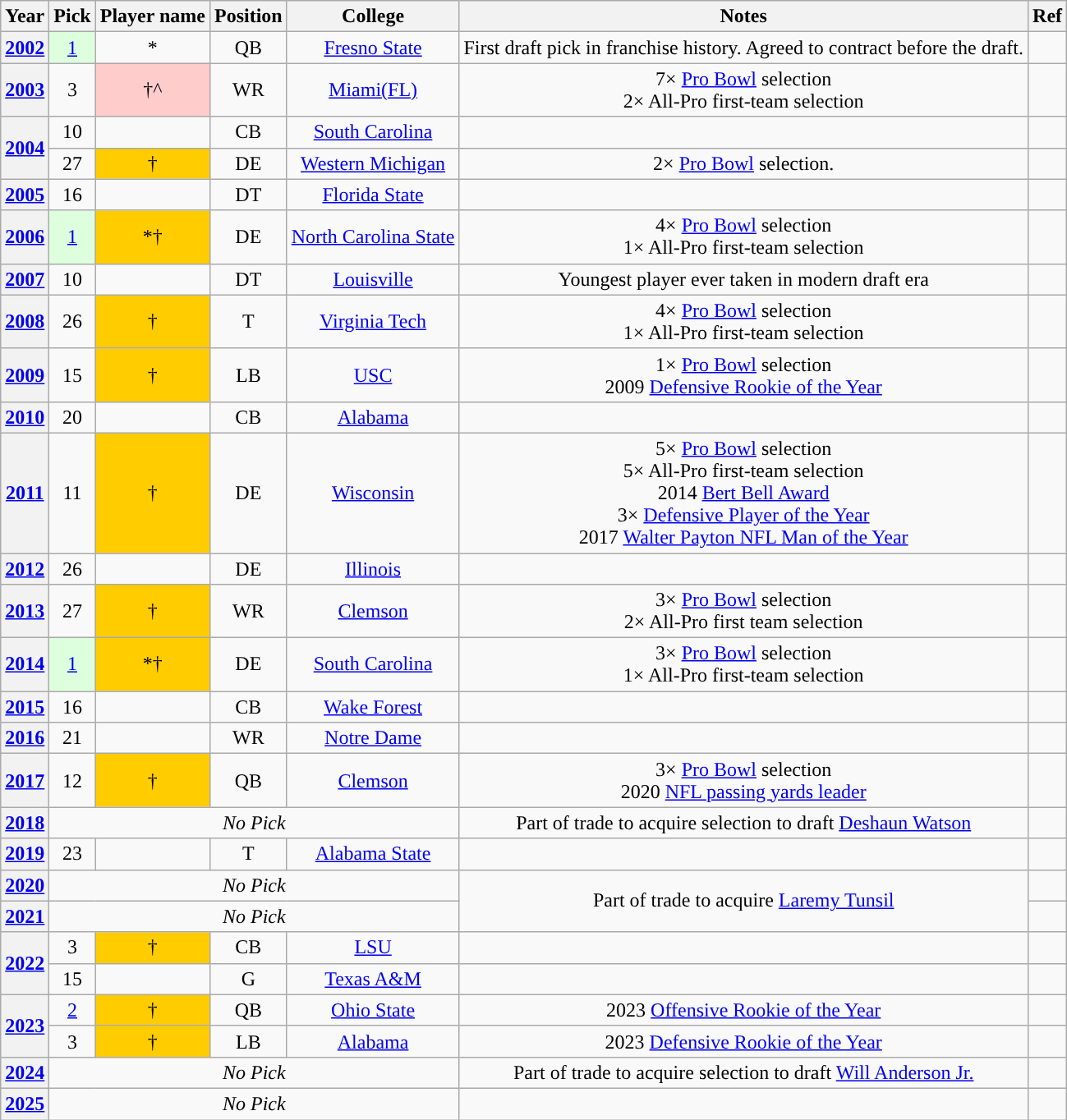<table class="wikitable sortable" style="text-align: center;">
<tr>
<th scope="col">Year</th>
<th scope="col">Pick</th>
<th scope="col">Player name</th>
<th scope="col">Position</th>
<th scope="col">College</th>
<th scope="col" class="unsortable">Notes</th>
<th scope="col" class="unsortable">Ref</th>
</tr>
<tr>
<th scope="row"><a href='#'>2002</a></th>
<td style="background:#dfd;"><a href='#'>1</a></td>
<td>*</td>
<td>QB</td>
<td><a href='#'>Fresno State</a></td>
<td>First draft pick in franchise history. Agreed to contract before the draft.</td>
<td></td>
</tr>
<tr>
<th scope="row"><a href='#'>2003</a></th>
<td>3</td>
<td style="background-color:#fcc;"> †^</td>
<td>WR</td>
<td><a href='#'>Miami(FL)</a></td>
<td>7× <a href='#'>Pro Bowl</a> selection<br>2× All-Pro first-team selection</td>
<td></td>
</tr>
<tr>
<th scope=row rowspan="2"><a href='#'>2004</a></th>
<td>10</td>
<td></td>
<td>CB</td>
<td><a href='#'>South Carolina</a></td>
<td></td>
<td></td>
</tr>
<tr>
<td>27</td>
<td style="background-color:#FFCC00;">†</td>
<td>DE</td>
<td><a href='#'>Western Michigan</a></td>
<td>2× <a href='#'>Pro Bowl</a> selection.</td>
<td></td>
</tr>
<tr>
<th scope="row"><a href='#'>2005</a></th>
<td>16</td>
<td></td>
<td>DT</td>
<td><a href='#'>Florida State</a></td>
<td></td>
<td></td>
</tr>
<tr>
<th scope="row"><a href='#'>2006</a></th>
<td style="background:#dfd;"><a href='#'>1</a></td>
<td style="background-color:#FFCC00;">*†</td>
<td>DE</td>
<td><a href='#'>North Carolina State</a></td>
<td>4× <a href='#'>Pro Bowl</a> selection<br>1× All-Pro first-team selection</td>
<td></td>
</tr>
<tr>
<th scope="row"><a href='#'>2007</a></th>
<td>10</td>
<td></td>
<td>DT</td>
<td><a href='#'>Louisville</a></td>
<td>Youngest player ever taken in modern draft era</td>
<td></td>
</tr>
<tr>
<th scope="row"><a href='#'>2008</a></th>
<td>26</td>
<td style="background-color:#FFCC00;">†</td>
<td>T</td>
<td><a href='#'>Virginia Tech</a></td>
<td>4× <a href='#'>Pro Bowl</a> selection<br>1× All-Pro first-team selection</td>
<td></td>
</tr>
<tr>
<th scope="row"><a href='#'>2009</a></th>
<td>15</td>
<td style="background-color:#FFCC00;">†</td>
<td>LB</td>
<td><a href='#'>USC</a></td>
<td>1× <a href='#'>Pro Bowl</a> selection<br>2009 <a href='#'>Defensive Rookie of the Year</a></td>
<td></td>
</tr>
<tr>
<th scope="row"><a href='#'>2010</a></th>
<td>20</td>
<td></td>
<td>CB</td>
<td><a href='#'>Alabama</a></td>
<td></td>
<td></td>
</tr>
<tr>
<th scope="row"><a href='#'>2011</a></th>
<td>11</td>
<td style="background-color:#FFCC00;">†</td>
<td>DE</td>
<td><a href='#'>Wisconsin</a></td>
<td>5× <a href='#'>Pro Bowl</a> selection<br>5× All-Pro first-team selection<br>2014 <a href='#'>Bert Bell Award</a><br>3× <a href='#'>Defensive Player of the Year</a><br>2017 <a href='#'>Walter Payton NFL Man of the Year</a></td>
<td></td>
</tr>
<tr>
<th scope="row"><a href='#'>2012</a></th>
<td>26</td>
<td></td>
<td>DE</td>
<td><a href='#'>Illinois</a></td>
<td></td>
<td></td>
</tr>
<tr>
<th scope="row"><a href='#'>2013</a></th>
<td>27</td>
<td style="background-color:#FFCC00;">†</td>
<td>WR</td>
<td><a href='#'>Clemson</a></td>
<td>3× <a href='#'>Pro Bowl</a> selection<br>2× All-Pro first team selection</td>
<td></td>
</tr>
<tr>
<th scope="row"><a href='#'>2014</a></th>
<td style="background:#dfd;"><a href='#'>1</a></td>
<td style="background-color:#FFCC00;">*†</td>
<td>DE</td>
<td><a href='#'>South Carolina</a></td>
<td>3× <a href='#'>Pro Bowl</a> selection<br>1× All-Pro first-team selection</td>
<td></td>
</tr>
<tr>
<th scope="row"><a href='#'>2015</a></th>
<td>16</td>
<td></td>
<td>CB</td>
<td><a href='#'>Wake Forest</a></td>
<td></td>
<td></td>
</tr>
<tr>
<th scope="row"><a href='#'>2016</a></th>
<td>21</td>
<td></td>
<td>WR</td>
<td><a href='#'>Notre Dame</a></td>
<td></td>
<td></td>
</tr>
<tr>
<th scope="row"><a href='#'>2017</a></th>
<td>12</td>
<td style="background-color:#FFCC00;">†</td>
<td>QB</td>
<td><a href='#'>Clemson</a></td>
<td>3× <a href='#'>Pro Bowl</a> selection<br>2020 <a href='#'>NFL passing yards leader</a></td>
<td></td>
</tr>
<tr>
<th scope="row"><a href='#'>2018</a></th>
<td colspan="4"><em>No Pick</em></td>
<td>Part of trade to acquire selection to draft <a href='#'>Deshaun Watson</a></td>
<td></td>
</tr>
<tr>
<th scope="row"><a href='#'>2019</a></th>
<td>23</td>
<td></td>
<td>T</td>
<td><a href='#'>Alabama State</a></td>
<td></td>
<td></td>
</tr>
<tr>
<th scope="row"><a href='#'>2020</a></th>
<td colspan="4"><em>No Pick</em></td>
<td rowspan="2">Part of trade to acquire <a href='#'>Laremy Tunsil</a></td>
<td></td>
</tr>
<tr>
<th scope="row"><a href='#'>2021</a></th>
<td colspan="4"><em>No Pick</em></td>
<td></td>
</tr>
<tr>
<th scope="row" rowspan="2"><a href='#'>2022</a></th>
<td>3</td>
<td style="background-color:#FFCC00;">†</td>
<td>CB</td>
<td><a href='#'>LSU</a></td>
<td></td>
<td></td>
</tr>
<tr>
<td>15</td>
<td></td>
<td>G</td>
<td><a href='#'>Texas A&M</a></td>
<td></td>
<td Center></td>
</tr>
<tr>
<th scope="row" rowspan="2"><a href='#'>2023</a></th>
<td><a href='#'>2</a></td>
<td style="background-color:#FFCC00;">†</td>
<td>QB</td>
<td><a href='#'>Ohio State</a></td>
<td>2023 <a href='#'>Offensive Rookie of the Year</a></td>
<td></td>
</tr>
<tr>
<td>3</td>
<td style="background-color:#FFCC00;">†</td>
<td>LB</td>
<td><a href='#'>Alabama</a></td>
<td>2023 <a href='#'>Defensive Rookie of the Year</a></td>
<td></td>
</tr>
<tr>
<th scope="row"><a href='#'>2024</a></th>
<td colspan="4"><em>No Pick</em></td>
<td>Part of trade to acquire selection to draft <a href='#'>Will Anderson Jr.</a></td>
<td></td>
</tr>
<tr>
<th scope="row"><a href='#'>2025</a></th>
<td colspan="4"><em>No Pick</em></td>
<td></td>
<td></td>
</tr>
</table>
